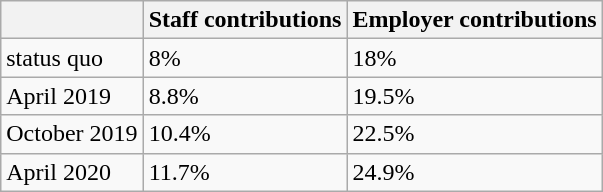<table class="wikitable">
<tr>
<th></th>
<th>Staff contributions</th>
<th>Employer contributions</th>
</tr>
<tr>
<td>status quo</td>
<td>8%</td>
<td>18%</td>
</tr>
<tr>
<td>April 2019</td>
<td>8.8%</td>
<td>19.5%</td>
</tr>
<tr>
<td>October 2019</td>
<td>10.4%</td>
<td>22.5%</td>
</tr>
<tr>
<td>April 2020</td>
<td>11.7%</td>
<td>24.9%</td>
</tr>
</table>
